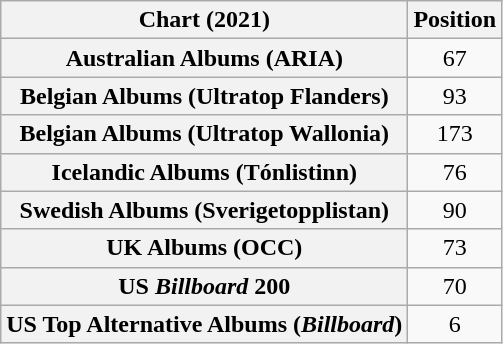<table class="wikitable plainrowheaders sortable" style="text-align:center">
<tr>
<th scope="col">Chart (2021)</th>
<th scope="col">Position</th>
</tr>
<tr>
<th scope="row">Australian Albums (ARIA)</th>
<td>67</td>
</tr>
<tr>
<th scope="row">Belgian Albums (Ultratop Flanders)</th>
<td>93</td>
</tr>
<tr>
<th scope="row">Belgian Albums (Ultratop Wallonia)</th>
<td>173</td>
</tr>
<tr>
<th scope="row">Icelandic Albums (Tónlistinn)</th>
<td>76</td>
</tr>
<tr>
<th scope="row">Swedish Albums (Sverigetopplistan)</th>
<td>90</td>
</tr>
<tr>
<th scope="row">UK Albums (OCC)</th>
<td>73</td>
</tr>
<tr>
<th scope="row">US <em>Billboard</em> 200</th>
<td>70</td>
</tr>
<tr>
<th scope="row">US Top Alternative Albums (<em>Billboard</em>)</th>
<td>6</td>
</tr>
</table>
